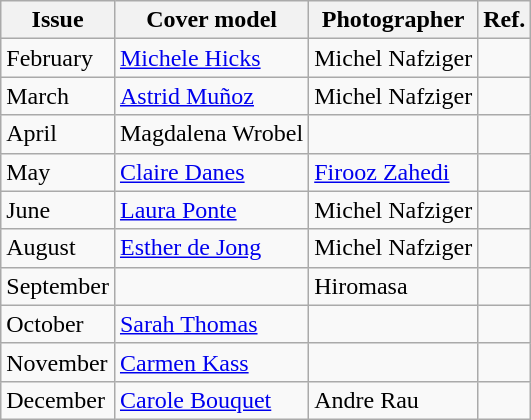<table class="wikitable">
<tr>
<th>Issue</th>
<th>Cover model</th>
<th>Photographer</th>
<th>Ref.</th>
</tr>
<tr>
<td>February</td>
<td><a href='#'>Michele Hicks</a></td>
<td>Michel Nafziger</td>
<td></td>
</tr>
<tr>
<td>March</td>
<td><a href='#'>Astrid Muñoz</a></td>
<td>Michel Nafziger</td>
<td></td>
</tr>
<tr>
<td>April</td>
<td>Magdalena Wrobel</td>
<td></td>
<td></td>
</tr>
<tr>
<td>May</td>
<td><a href='#'>Claire Danes</a></td>
<td><a href='#'>Firooz Zahedi</a></td>
<td></td>
</tr>
<tr>
<td>June</td>
<td><a href='#'>Laura Ponte</a></td>
<td>Michel Nafziger</td>
<td></td>
</tr>
<tr>
<td>August</td>
<td><a href='#'>Esther de Jong</a></td>
<td>Michel Nafziger</td>
<td></td>
</tr>
<tr>
<td>September</td>
<td></td>
<td>Hiromasa</td>
<td></td>
</tr>
<tr>
<td>October</td>
<td><a href='#'>Sarah Thomas</a></td>
<td></td>
<td></td>
</tr>
<tr>
<td>November</td>
<td><a href='#'>Carmen Kass</a></td>
<td></td>
<td></td>
</tr>
<tr>
<td>December</td>
<td><a href='#'>Carole Bouquet</a></td>
<td>Andre Rau</td>
<td></td>
</tr>
</table>
